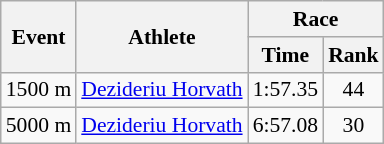<table class="wikitable" border="1" style="font-size:90%">
<tr>
<th rowspan=2>Event</th>
<th rowspan=2>Athlete</th>
<th colspan=2>Race</th>
</tr>
<tr>
<th>Time</th>
<th>Rank</th>
</tr>
<tr>
<td>1500 m</td>
<td><a href='#'>Dezideriu Horvath</a></td>
<td align=center>1:57.35</td>
<td align=center>44</td>
</tr>
<tr>
<td>5000 m</td>
<td><a href='#'>Dezideriu Horvath</a></td>
<td align=center>6:57.08</td>
<td align=center>30</td>
</tr>
</table>
